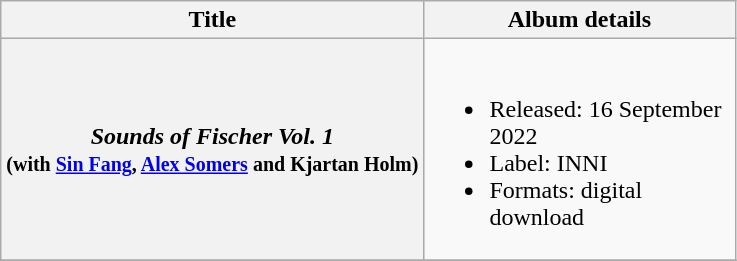<table class="wikitable plainrowheaders">
<tr>
<th rowspan="1">Title</th>
<th rowspan="1" style="width:200px;">Album details</th>
</tr>
<tr>
<th scope="row"><em>Sounds of Fischer Vol. 1</em><br><small>(with <a href='#'>Sin Fang</a>, <a href='#'>Alex Somers</a> and Kjartan Holm)</small></th>
<td><br><ul><li>Released: 16 September 2022</li><li>Label: INNI</li><li>Formats: digital download</li></ul></td>
</tr>
<tr>
</tr>
</table>
